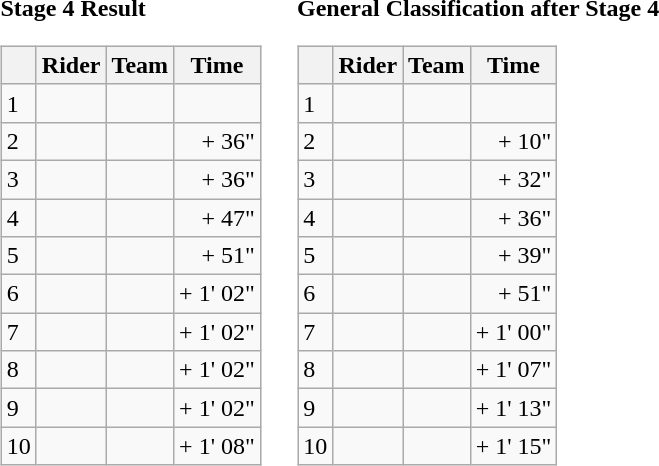<table>
<tr>
<td><strong>Stage 4 Result</strong><br><table class="wikitable">
<tr>
<th></th>
<th>Rider</th>
<th>Team</th>
<th>Time</th>
</tr>
<tr>
<td>1</td>
<td></td>
<td></td>
<td align="right"></td>
</tr>
<tr>
<td>2</td>
<td></td>
<td></td>
<td align="right">+ 36"</td>
</tr>
<tr>
<td>3</td>
<td></td>
<td></td>
<td align="right">+ 36"</td>
</tr>
<tr>
<td>4</td>
<td></td>
<td></td>
<td align="right">+ 47"</td>
</tr>
<tr>
<td>5</td>
<td></td>
<td></td>
<td align="right">+ 51"</td>
</tr>
<tr>
<td>6</td>
<td></td>
<td></td>
<td align="right">+ 1' 02"</td>
</tr>
<tr>
<td>7</td>
<td></td>
<td></td>
<td align="right">+ 1' 02"</td>
</tr>
<tr>
<td>8</td>
<td></td>
<td></td>
<td align="right">+ 1' 02"</td>
</tr>
<tr>
<td>9</td>
<td></td>
<td></td>
<td align="right">+ 1' 02"</td>
</tr>
<tr>
<td>10</td>
<td></td>
<td></td>
<td align="right">+ 1' 08"</td>
</tr>
</table>
</td>
<td></td>
<td><strong>General Classification after Stage 4</strong><br><table class="wikitable">
<tr>
<th></th>
<th>Rider</th>
<th>Team</th>
<th>Time</th>
</tr>
<tr>
<td>1</td>
<td> </td>
<td></td>
<td align="right"></td>
</tr>
<tr>
<td>2</td>
<td></td>
<td></td>
<td align="right">+ 10"</td>
</tr>
<tr>
<td>3</td>
<td></td>
<td></td>
<td align="right">+ 32"</td>
</tr>
<tr>
<td>4</td>
<td></td>
<td></td>
<td align="right">+ 36"</td>
</tr>
<tr>
<td>5</td>
<td></td>
<td></td>
<td align="right">+ 39"</td>
</tr>
<tr>
<td>6</td>
<td></td>
<td></td>
<td align="right">+ 51"</td>
</tr>
<tr>
<td>7</td>
<td></td>
<td></td>
<td align="right">+ 1' 00"</td>
</tr>
<tr>
<td>8</td>
<td></td>
<td></td>
<td align="right">+ 1' 07"</td>
</tr>
<tr>
<td>9</td>
<td></td>
<td></td>
<td align="right">+ 1' 13"</td>
</tr>
<tr>
<td>10</td>
<td></td>
<td></td>
<td align="right">+ 1' 15"</td>
</tr>
</table>
</td>
</tr>
</table>
